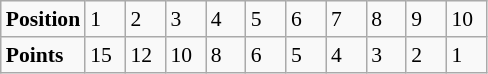<table class="wikitable" style="font-size: 90%;">
<tr>
<td><strong>Position</strong></td>
<td width=20>1</td>
<td width=20>2</td>
<td width=20>3</td>
<td width=20>4</td>
<td width=20>5</td>
<td width=20>6</td>
<td width=20>7</td>
<td width=20>8</td>
<td width=20>9</td>
<td width=20>10</td>
</tr>
<tr>
<td><strong>Points</strong></td>
<td>15</td>
<td>12</td>
<td>10</td>
<td>8</td>
<td>6</td>
<td>5</td>
<td>4</td>
<td>3</td>
<td>2</td>
<td>1</td>
</tr>
</table>
